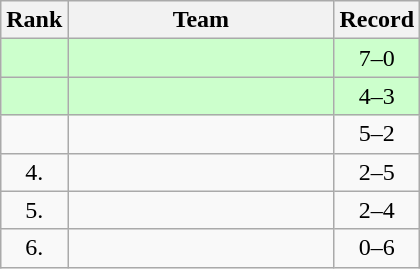<table class=wikitable style="text-align:center;">
<tr>
<th>Rank</th>
<th width=170>Team</th>
<th>Record</th>
</tr>
<tr bgcolor="#ccffcc">
<td></td>
<td align=left></td>
<td>7–0</td>
</tr>
<tr bgcolor="#ccffcc">
<td></td>
<td align=left></td>
<td>4–3</td>
</tr>
<tr>
<td></td>
<td align=left></td>
<td>5–2</td>
</tr>
<tr>
<td>4.</td>
<td align=left></td>
<td>2–5</td>
</tr>
<tr>
<td>5.</td>
<td align=left></td>
<td>2–4</td>
</tr>
<tr>
<td>6.</td>
<td align=left></td>
<td>0–6</td>
</tr>
</table>
